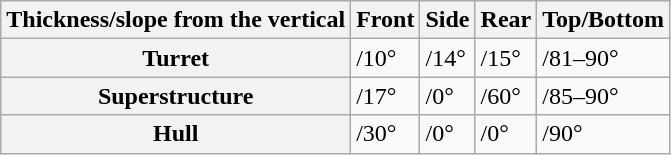<table class="wikitable">
<tr>
<th>Thickness/slope from the vertical</th>
<th>Front</th>
<th>Side</th>
<th>Rear</th>
<th>Top/Bottom</th>
</tr>
<tr>
<th>Turret</th>
<td>/10°</td>
<td>/14°</td>
<td>/15°</td>
<td>/81–90°</td>
</tr>
<tr>
<th>Superstructure</th>
<td>/17°</td>
<td>/0°</td>
<td>/60°</td>
<td>/85–90°</td>
</tr>
<tr>
<th>Hull</th>
<td>/30°</td>
<td>/0°</td>
<td>/0°</td>
<td>/90°</td>
</tr>
</table>
